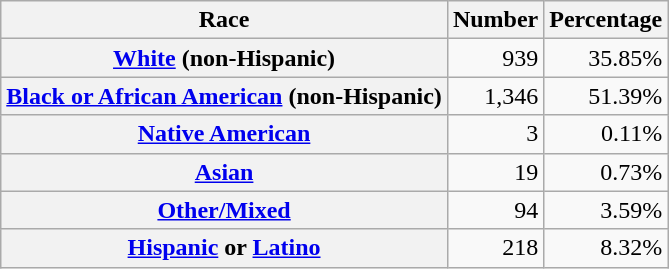<table class="wikitable" style="text-align:right">
<tr>
<th scope="col">Race</th>
<th scope="col">Number</th>
<th scope="col">Percentage</th>
</tr>
<tr>
<th scope="row"><a href='#'>White</a> (non-Hispanic)</th>
<td>939</td>
<td>35.85%</td>
</tr>
<tr>
<th scope="row"><a href='#'>Black or African American</a> (non-Hispanic)</th>
<td>1,346</td>
<td>51.39%</td>
</tr>
<tr>
<th scope="row"><a href='#'>Native American</a></th>
<td>3</td>
<td>0.11%</td>
</tr>
<tr>
<th scope="row"><a href='#'>Asian</a></th>
<td>19</td>
<td>0.73%</td>
</tr>
<tr>
<th scope="row"><a href='#'>Other/Mixed</a></th>
<td>94</td>
<td>3.59%</td>
</tr>
<tr>
<th scope="row"><a href='#'>Hispanic</a> or <a href='#'>Latino</a></th>
<td>218</td>
<td>8.32%</td>
</tr>
</table>
